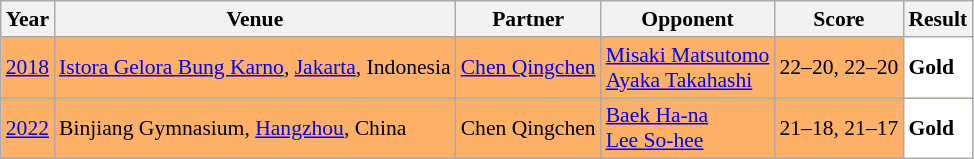<table class="sortable wikitable" style="font-size: 90%">
<tr>
<th>Year</th>
<th>Venue</th>
<th>Partner</th>
<th>Opponent</th>
<th>Score</th>
<th>Result</th>
</tr>
<tr style="background:#FFB069">
<td align="center"><a href='#'>2018</a></td>
<td align="left"><a href='#'>Istora Gelora Bung Karno</a>, <a href='#'>Jakarta</a>, Indonesia</td>
<td align="left"> <a href='#'>Chen Qingchen</a></td>
<td align="left"> <a href='#'>Misaki Matsutomo</a><br> <a href='#'>Ayaka Takahashi</a></td>
<td align="left">22–20, 22–20</td>
<td style="text-align:left; background:white"> <strong>Gold</strong></td>
</tr>
<tr style="background:#FFB069">
<td align="center"><a href='#'>2022</a></td>
<td align="left">Binjiang Gymnasium, <a href='#'>Hangzhou</a>, China</td>
<td align="left"> Chen Qingchen</td>
<td align="left"> <a href='#'>Baek Ha-na</a> <br> <a href='#'>Lee So-hee</a></td>
<td align="left">21–18, 21–17</td>
<td style="text-align:left; background:white"> <strong>Gold</strong></td>
</tr>
</table>
